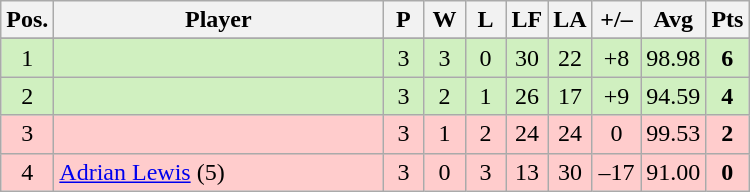<table class="wikitable" style="text-align:center; margin: 1em auto 1em auto, align:left">
<tr>
<th width=20>Pos.</th>
<th width=212>Player</th>
<th width=20>P</th>
<th width=20>W</th>
<th width=20>L</th>
<th width=20>LF</th>
<th width=20>LA</th>
<th width=25>+/–</th>
<th width=25>Avg</th>
<th width=20>Pts</th>
</tr>
<tr>
</tr>
<tr style="background:#D0F0C0;">
<td>1</td>
<td align=left></td>
<td>3</td>
<td>3</td>
<td>0</td>
<td>30</td>
<td>22</td>
<td>+8</td>
<td>98.98</td>
<td><strong>6</strong></td>
</tr>
<tr style="background:#D0F0C0;">
<td>2</td>
<td align=left></td>
<td>3</td>
<td>2</td>
<td>1</td>
<td>26</td>
<td>17</td>
<td>+9</td>
<td>94.59</td>
<td><strong>4</strong></td>
</tr>
<tr style="background:#FFCCCC;">
<td>3</td>
<td align=left></td>
<td>3</td>
<td>1</td>
<td>2</td>
<td>24</td>
<td>24</td>
<td>0</td>
<td>99.53</td>
<td><strong>2</strong></td>
</tr>
<tr style="background:#FFCCCC;">
<td>4</td>
<td align=left> <a href='#'>Adrian Lewis</a> (5)</td>
<td>3</td>
<td>0</td>
<td>3</td>
<td>13</td>
<td>30</td>
<td>–17</td>
<td>91.00</td>
<td><strong>0</strong></td>
</tr>
</table>
